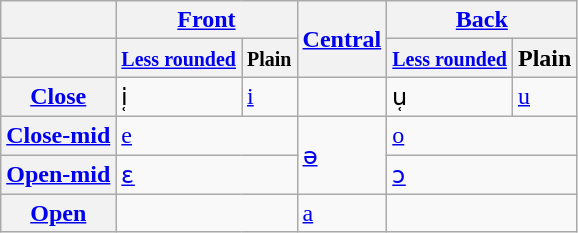<table class="wikitable">
<tr>
<th></th>
<th colspan="2"><a href='#'>Front</a></th>
<th rowspan="2"><a href='#'>Central</a></th>
<th colspan="2"><a href='#'>Back</a></th>
</tr>
<tr>
<th></th>
<th><small><a href='#'>Less rounded</a></small></th>
<th><small>Plain</small></th>
<th><small><a href='#'>Less rounded</a></small></th>
<th>Plain</th>
</tr>
<tr>
<th><a href='#'>Close</a></th>
<td>i̜</td>
<td><a href='#'>i</a></td>
<td></td>
<td>u̜</td>
<td><a href='#'>u</a></td>
</tr>
<tr>
<th><a href='#'>Close-mid</a></th>
<td colspan="2"><a href='#'>e</a></td>
<td rowspan="2"><a href='#'>ə</a></td>
<td colspan="2"><a href='#'>o</a></td>
</tr>
<tr>
<th><a href='#'>Open-mid</a></th>
<td colspan="2"><a href='#'>ɛ</a></td>
<td colspan="2"><a href='#'>ɔ</a></td>
</tr>
<tr>
<th><a href='#'>Open</a></th>
<td colspan="2"></td>
<td><a href='#'>a</a></td>
<td colspan="2"></td>
</tr>
</table>
